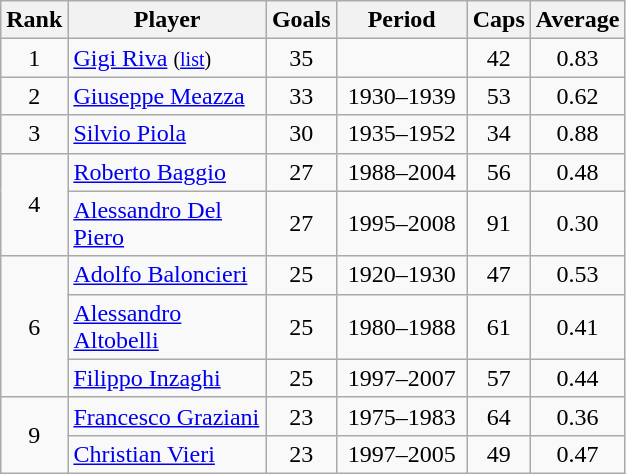<table class="wikitable sortable" style="text-align:center;">
<tr>
<th width=15px>Rank</th>
<th style="width:125px;">Player</th>
<th width="25px">Goals</th>
<th width=80px>Period</th>
<th width=25px>Caps</th>
<th width=25px>Average</th>
</tr>
<tr>
<td>1</td>
<td style="text-align:left;"><a href='#'>Gigi Riva</a> <small>(<a href='#'>list</a>)</small></td>
<td>35</td>
<td></td>
<td>42</td>
<td>0.83</td>
</tr>
<tr>
<td>2</td>
<td style="text-align:left;"><a href='#'>Giuseppe Meazza</a></td>
<td>33</td>
<td>1930–1939</td>
<td>53</td>
<td>0.62</td>
</tr>
<tr>
<td>3</td>
<td style="text-align:left;"><a href='#'>Silvio Piola</a></td>
<td>30</td>
<td>1935–1952</td>
<td>34</td>
<td>0.88</td>
</tr>
<tr>
<td rowspan="2">4</td>
<td style="text-align:left;"><a href='#'>Roberto Baggio</a></td>
<td>27</td>
<td>1988–2004</td>
<td>56</td>
<td>0.48</td>
</tr>
<tr>
<td style="text-align:left;"><a href='#'>Alessandro Del Piero</a></td>
<td>27</td>
<td>1995–2008</td>
<td>91</td>
<td>0.30</td>
</tr>
<tr>
<td rowspan="3">6</td>
<td style="text-align:left;"><a href='#'>Adolfo Baloncieri</a></td>
<td>25</td>
<td>1920–1930</td>
<td>47</td>
<td>0.53</td>
</tr>
<tr>
<td style="text-align:left;"><a href='#'>Alessandro Altobelli</a></td>
<td>25</td>
<td>1980–1988</td>
<td>61</td>
<td>0.41</td>
</tr>
<tr>
<td style="text-align:left;"><a href='#'>Filippo Inzaghi</a></td>
<td>25</td>
<td>1997–2007</td>
<td>57</td>
<td>0.44</td>
</tr>
<tr>
<td rowspan="2">9</td>
<td style="text-align:left;"><a href='#'>Francesco Graziani</a></td>
<td>23</td>
<td>1975–1983</td>
<td>64</td>
<td>0.36</td>
</tr>
<tr>
<td style="text-align:left;"><a href='#'>Christian Vieri</a></td>
<td>23</td>
<td>1997–2005</td>
<td>49</td>
<td>0.47</td>
</tr>
</table>
